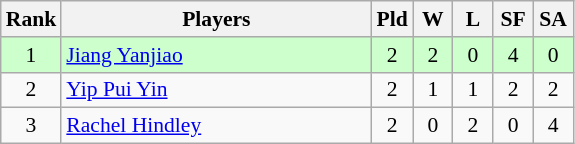<table class="wikitable" style="font-size:90%; text-align:center">
<tr>
<th width="20">Rank</th>
<th width="200">Players</th>
<th width="20">Pld</th>
<th width="20">W</th>
<th width="20">L</th>
<th width="20">SF</th>
<th width="20">SA</th>
</tr>
<tr bgcolor="#ccffcc">
<td>1</td>
<td align="left"> <a href='#'>Jiang Yanjiao</a></td>
<td>2</td>
<td>2</td>
<td>0</td>
<td>4</td>
<td>0</td>
</tr>
<tr>
<td>2</td>
<td align="left"> <a href='#'>Yip Pui Yin</a></td>
<td>2</td>
<td>1</td>
<td>1</td>
<td>2</td>
<td>2</td>
</tr>
<tr>
<td>3</td>
<td align="left"> <a href='#'>Rachel Hindley</a></td>
<td>2</td>
<td>0</td>
<td>2</td>
<td>0</td>
<td>4</td>
</tr>
</table>
